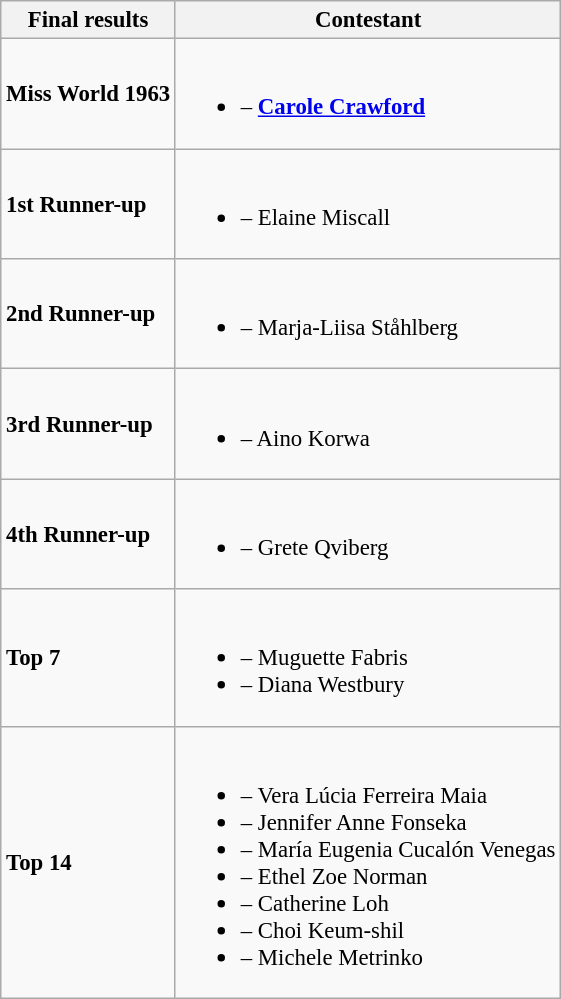<table class="wikitable sortable" style="font-size:95%;">
<tr>
<th>Final results</th>
<th>Contestant</th>
</tr>
<tr>
<td><strong>Miss World 1963</strong></td>
<td><br><ul><li><strong></strong> – <strong><a href='#'>Carole Crawford</a></strong></li></ul></td>
</tr>
<tr>
<td><strong>1st Runner-up</strong></td>
<td><br><ul><li><strong></strong> – Elaine Miscall</li></ul></td>
</tr>
<tr>
<td><strong>2nd Runner-up</strong></td>
<td><br><ul><li><strong></strong> – Marja-Liisa Ståhlberg</li></ul></td>
</tr>
<tr>
<td><strong>3rd Runner-up</strong></td>
<td><br><ul><li><strong></strong> – Aino Korwa</li></ul></td>
</tr>
<tr>
<td><strong>4th Runner-up</strong></td>
<td><br><ul><li><strong></strong> – Grete Qviberg</li></ul></td>
</tr>
<tr>
<td><strong>Top 7</strong></td>
<td><br><ul><li><strong></strong> – Muguette Fabris</li><li><strong></strong> – Diana Westbury</li></ul></td>
</tr>
<tr>
<td><strong>Top 14</strong></td>
<td><br><ul><li><strong></strong> – Vera Lúcia Ferreira Maia</li><li><strong></strong> – Jennifer Anne Fonseka</li><li><strong></strong> – María Eugenia Cucalón Venegas</li><li><strong></strong> – Ethel Zoe Norman</li><li><strong></strong> – Catherine Loh</li><li><strong></strong> – Choi Keum-shil</li><li><strong></strong> – Michele Metrinko</li></ul></td>
</tr>
</table>
